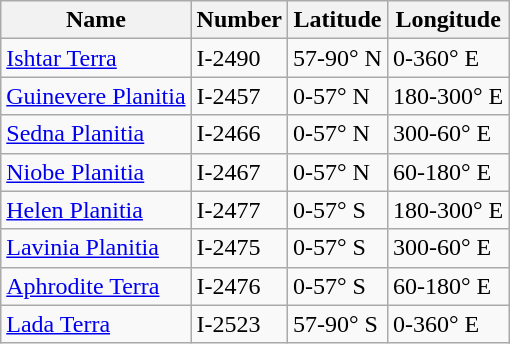<table class="wikitable">
<tr>
<th>Name</th>
<th>Number</th>
<th>Latitude</th>
<th>Longitude</th>
</tr>
<tr>
<td><a href='#'>Ishtar Terra</a></td>
<td>I-2490</td>
<td>57-90° N</td>
<td>0-360° E</td>
</tr>
<tr>
<td><a href='#'>Guinevere Planitia</a></td>
<td>I-2457</td>
<td>0-57° N</td>
<td>180-300° E</td>
</tr>
<tr>
<td><a href='#'>Sedna Planitia</a></td>
<td>I-2466</td>
<td>0-57° N</td>
<td>300-60° E</td>
</tr>
<tr>
<td><a href='#'>Niobe Planitia</a></td>
<td>I-2467</td>
<td>0-57° N</td>
<td>60-180° E</td>
</tr>
<tr>
<td><a href='#'>Helen Planitia</a></td>
<td>I-2477</td>
<td>0-57° S</td>
<td>180-300° E</td>
</tr>
<tr>
<td><a href='#'>Lavinia Planitia</a></td>
<td>I-2475</td>
<td>0-57° S</td>
<td>300-60° E</td>
</tr>
<tr>
<td><a href='#'>Aphrodite Terra</a></td>
<td>I-2476</td>
<td>0-57° S</td>
<td>60-180° E</td>
</tr>
<tr>
<td><a href='#'>Lada Terra</a></td>
<td>I-2523</td>
<td>57-90° S</td>
<td>0-360° E</td>
</tr>
</table>
